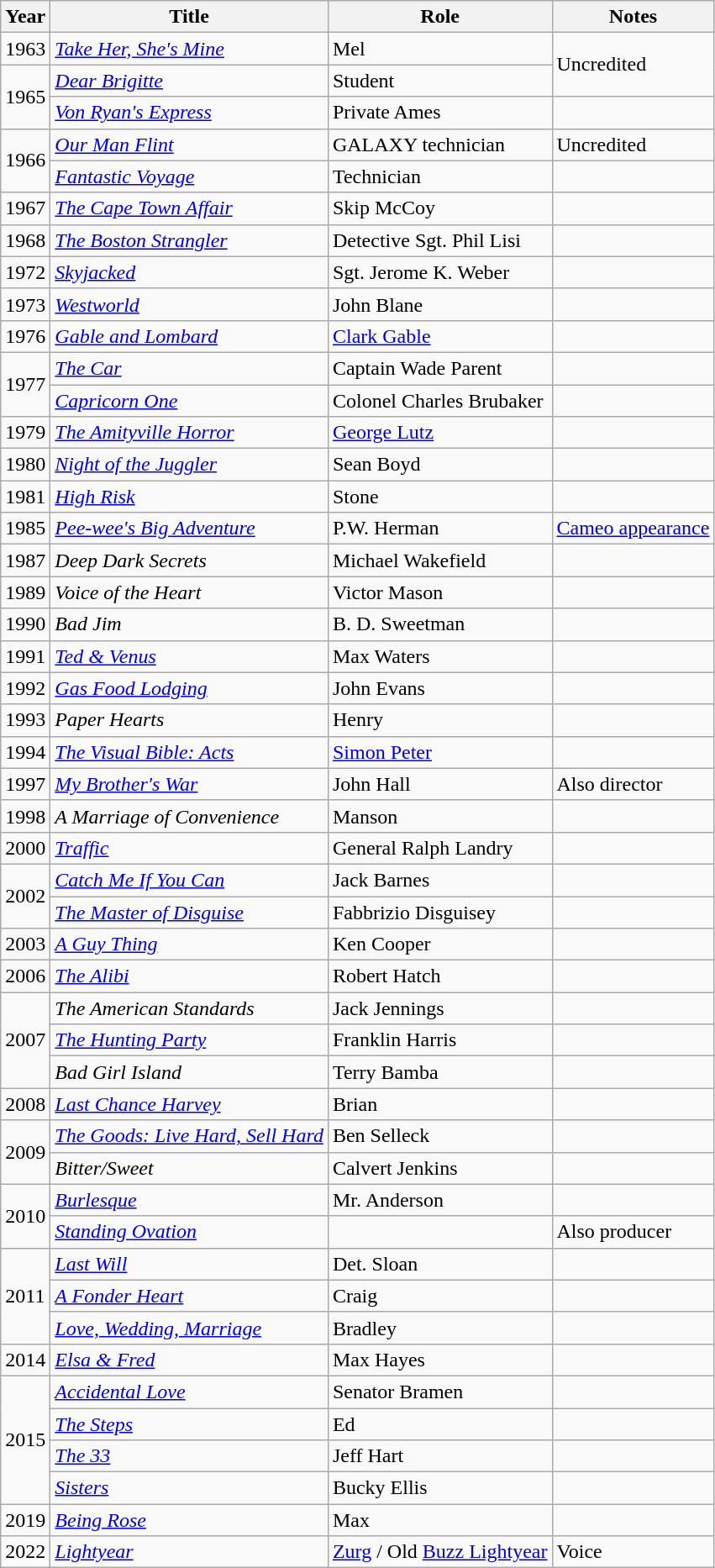<table class="wikitable sortable">
<tr>
<th>Year</th>
<th>Title</th>
<th>Role</th>
<th class="unsortable">Notes</th>
</tr>
<tr>
<td>1963</td>
<td><em><a href='#'>Take Her, She's Mine</a></em></td>
<td>Mel</td>
<td rowspan="2">Uncredited</td>
</tr>
<tr>
<td rowspan="2">1965</td>
<td><em><a href='#'>Dear Brigitte</a></em></td>
<td>Student</td>
</tr>
<tr>
<td><em><a href='#'>Von Ryan's Express</a></em></td>
<td>Private Ames</td>
<td></td>
</tr>
<tr>
<td rowspan="2">1966</td>
<td><em><a href='#'>Our Man Flint</a></em></td>
<td>GALAXY technician</td>
<td>Uncredited</td>
</tr>
<tr>
<td><em><a href='#'>Fantastic Voyage</a></em></td>
<td>Technician</td>
<td></td>
</tr>
<tr>
<td>1967</td>
<td><em><a href='#'>The Cape Town Affair</a></em></td>
<td>Skip McCoy</td>
<td></td>
</tr>
<tr>
<td>1968</td>
<td><em><a href='#'>The Boston Strangler</a></em></td>
<td>Detective Sgt. Phil Lisi</td>
<td></td>
</tr>
<tr>
<td>1972</td>
<td><em><a href='#'>Skyjacked</a></em></td>
<td>Sgt. Jerome K. Weber</td>
<td></td>
</tr>
<tr>
<td>1973</td>
<td><em><a href='#'>Westworld</a></em></td>
<td>John Blane</td>
<td></td>
</tr>
<tr>
<td>1976</td>
<td><em><a href='#'>Gable and Lombard</a></em></td>
<td><a href='#'>Clark Gable</a></td>
<td></td>
</tr>
<tr>
<td rowspan="2">1977</td>
<td><em><a href='#'>The Car</a></em></td>
<td>Captain Wade Parent</td>
<td></td>
</tr>
<tr>
<td><em><a href='#'>Capricorn One</a></em></td>
<td>Colonel Charles Brubaker</td>
<td></td>
</tr>
<tr>
<td>1979</td>
<td><em><a href='#'>The Amityville Horror</a></em></td>
<td><a href='#'>George Lutz</a></td>
<td></td>
</tr>
<tr>
<td>1980</td>
<td><em><a href='#'>Night of the Juggler</a></em></td>
<td>Sean Boyd</td>
<td></td>
</tr>
<tr>
<td>1981</td>
<td><em><a href='#'>High Risk</a></em></td>
<td>Stone</td>
<td></td>
</tr>
<tr>
<td>1985</td>
<td><em><a href='#'>Pee-wee's Big Adventure</a></em></td>
<td>P.W. Herman</td>
<td><a href='#'>Cameo appearance</a></td>
</tr>
<tr>
<td>1987</td>
<td><em>Deep Dark Secrets</em></td>
<td>Michael Wakefield</td>
<td></td>
</tr>
<tr>
<td>1989</td>
<td><em>Voice of the Heart</em></td>
<td>Victor Mason</td>
<td></td>
</tr>
<tr>
<td>1990</td>
<td><em>Bad Jim</em></td>
<td>B. D. Sweetman</td>
<td></td>
</tr>
<tr>
<td>1991</td>
<td><em><a href='#'>Ted & Venus</a></em></td>
<td>Max Waters</td>
<td></td>
</tr>
<tr>
<td>1992</td>
<td><em><a href='#'>Gas Food Lodging</a></em></td>
<td>John Evans</td>
<td></td>
</tr>
<tr>
<td>1993</td>
<td><em>Paper Hearts</em></td>
<td>Henry</td>
<td></td>
</tr>
<tr>
<td>1994</td>
<td><em><a href='#'>The Visual Bible: Acts</a></em></td>
<td><a href='#'>Simon Peter</a></td>
<td></td>
</tr>
<tr>
<td>1997</td>
<td><em><a href='#'>My Brother's War</a></em></td>
<td>John Hall</td>
<td>Also director</td>
</tr>
<tr>
<td>1998</td>
<td><em>A Marriage of Convenience</em></td>
<td>Manson</td>
<td></td>
</tr>
<tr>
<td>2000</td>
<td><em><a href='#'>Traffic</a></em></td>
<td>General Ralph Landry</td>
<td></td>
</tr>
<tr>
<td rowspan="2">2002</td>
<td><em><a href='#'>Catch Me If You Can</a></em></td>
<td>Jack Barnes</td>
<td></td>
</tr>
<tr>
<td><em><a href='#'>The Master of Disguise</a></em></td>
<td>Fabbrizio Disguisey</td>
<td></td>
</tr>
<tr>
<td>2003</td>
<td><em><a href='#'>A Guy Thing</a></em></td>
<td>Ken Cooper</td>
<td></td>
</tr>
<tr>
<td>2006</td>
<td><em><a href='#'>The Alibi</a></em></td>
<td>Robert Hatch</td>
<td></td>
</tr>
<tr>
<td rowspan="3">2007</td>
<td><em>The American Standards</em></td>
<td>Jack Jennings</td>
<td></td>
</tr>
<tr>
<td><em><a href='#'>The Hunting Party</a></em></td>
<td>Franklin Harris</td>
<td></td>
</tr>
<tr>
<td><em>Bad Girl Island</em></td>
<td>Terry Bamba</td>
<td></td>
</tr>
<tr>
<td>2008</td>
<td><em><a href='#'>Last Chance Harvey</a></em></td>
<td>Brian</td>
<td></td>
</tr>
<tr>
<td rowspan="2">2009</td>
<td><em><a href='#'>The Goods: Live Hard, Sell Hard</a></em></td>
<td>Ben Selleck</td>
<td></td>
</tr>
<tr>
<td><em>Bitter/Sweet</em></td>
<td>Calvert Jenkins</td>
<td></td>
</tr>
<tr>
<td rowspan="2">2010</td>
<td><em><a href='#'>Burlesque</a></em></td>
<td>Mr. Anderson</td>
<td></td>
</tr>
<tr>
<td><em><a href='#'>Standing Ovation</a></em></td>
<td></td>
<td>Also producer</td>
</tr>
<tr>
<td rowspan="3">2011</td>
<td><em><a href='#'>Last Will</a></em></td>
<td>Det. Sloan</td>
<td></td>
</tr>
<tr>
<td><em><a href='#'>A Fonder Heart</a></em></td>
<td>Craig</td>
<td></td>
</tr>
<tr>
<td><em><a href='#'>Love, Wedding, Marriage</a></em></td>
<td>Bradley</td>
<td></td>
</tr>
<tr>
<td>2014</td>
<td><em><a href='#'>Elsa & Fred</a></em></td>
<td>Max Hayes</td>
<td></td>
</tr>
<tr>
<td rowspan="4">2015</td>
<td><em><a href='#'>Accidental Love</a></em></td>
<td>Senator Bramen</td>
<td></td>
</tr>
<tr>
<td><em><a href='#'>The Steps</a></em></td>
<td>Ed</td>
<td></td>
</tr>
<tr>
<td><em><a href='#'>The 33</a></em></td>
<td>Jeff Hart</td>
<td></td>
</tr>
<tr>
<td><em><a href='#'>Sisters</a></em></td>
<td>Bucky Ellis</td>
<td></td>
</tr>
<tr>
<td>2019</td>
<td><em><a href='#'>Being Rose</a></em></td>
<td>Max</td>
<td></td>
</tr>
<tr>
<td>2022</td>
<td><em><a href='#'>Lightyear</a></em></td>
<td><a href='#'>Zurg</a> / Old <a href='#'>Buzz Lightyear</a></td>
<td>Voice</td>
</tr>
</table>
